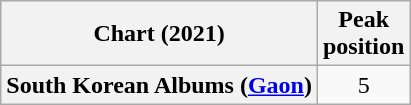<table class="wikitable plainrowheaders" style="text-align:center">
<tr>
<th scope="col">Chart (2021)</th>
<th scope="col">Peak<br>position</th>
</tr>
<tr>
<th scope="row">South Korean Albums (<a href='#'>Gaon</a>)</th>
<td>5</td>
</tr>
</table>
